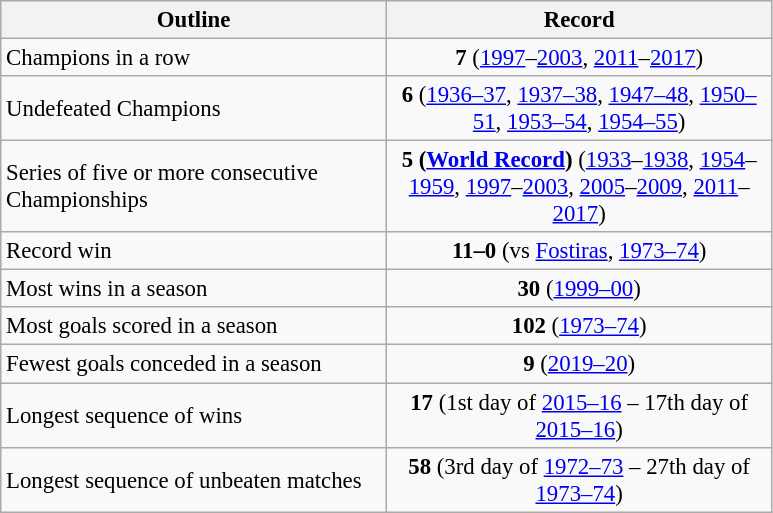<table class="wikitable" style="text-align: center; font-size:95%">
<tr>
<th style="width:250px;">Outline</th>
<th style="width:250px;">Record</th>
</tr>
<tr>
<td style="text-align:left;">Champions in a row</td>
<td><strong>7</strong> (<a href='#'>1997</a>–<a href='#'>2003</a>, <a href='#'>2011</a>–<a href='#'>2017</a>)</td>
</tr>
<tr>
<td style="text-align:left;">Undefeated Champions</td>
<td><strong>6</strong> (<a href='#'>1936–37</a>, <a href='#'>1937–38</a>, <a href='#'>1947–48</a>, <a href='#'>1950–51</a>, <a href='#'>1953–54</a>, <a href='#'>1954–55</a>)</td>
</tr>
<tr>
<td style="text-align:left;">Series of five or more consecutive Championships</td>
<td><strong>5 (<a href='#'>World Record</a>)</strong> (<a href='#'>1933</a>–<a href='#'>1938</a>, <a href='#'>1954</a>–<a href='#'>1959</a>, <a href='#'>1997</a>–<a href='#'>2003</a>, <a href='#'>2005</a>–<a href='#'>2009</a>, <a href='#'>2011</a>–<a href='#'>2017</a>)</td>
</tr>
<tr>
<td style="text-align:left;">Record win</td>
<td><strong>11–0</strong> (vs <a href='#'>Fostiras</a>, <a href='#'>1973–74</a>)</td>
</tr>
<tr>
<td style="text-align:left;">Most wins in a season</td>
<td><strong>30</strong> (<a href='#'>1999–00</a>)</td>
</tr>
<tr>
<td style="text-align:left;">Most goals scored in a season</td>
<td><strong>102</strong> (<a href='#'>1973–74</a>)</td>
</tr>
<tr>
<td style="text-align:left;">Fewest goals conceded in a season</td>
<td><strong>9</strong> (<a href='#'>2019–20</a>)</td>
</tr>
<tr>
<td style="text-align:left;">Longest sequence of wins</td>
<td><strong>17</strong> (1st day of <a href='#'>2015–16</a> – 17th day of <a href='#'>2015–16</a>)</td>
</tr>
<tr>
<td style="text-align:left;">Longest sequence of unbeaten matches</td>
<td><strong>58</strong> (3rd day of <a href='#'>1972–73</a> – 27th day of <a href='#'>1973–74</a>)</td>
</tr>
</table>
